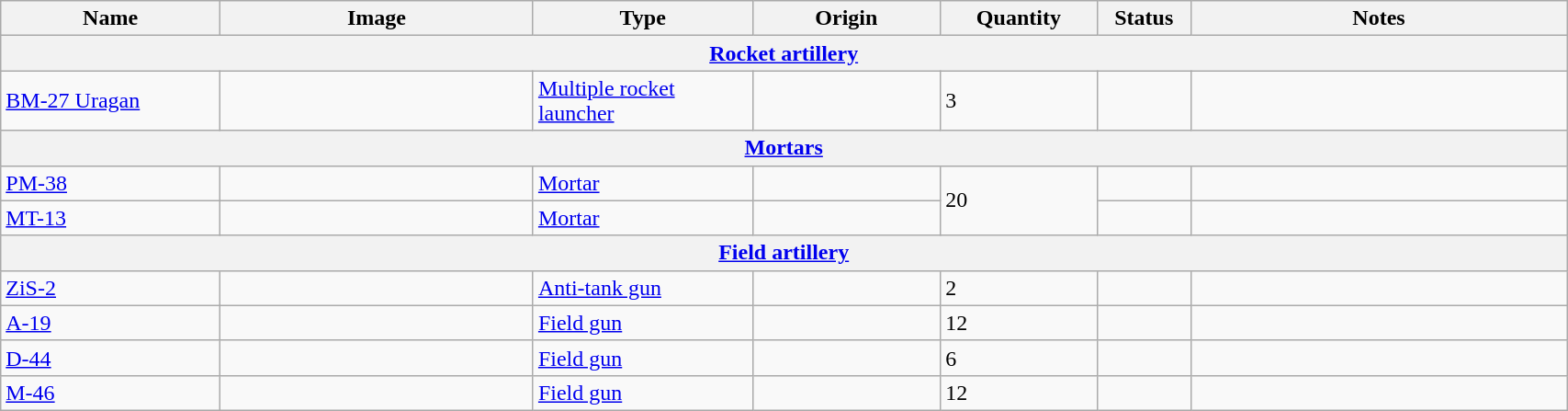<table class="wikitable" style="width:90%;">
<tr>
<th width=14%>Name</th>
<th width=20%>Image</th>
<th width=14%>Type</th>
<th width=12%>Origin</th>
<th width=10%>Quantity</th>
<th width=06%>Status</th>
<th width=24%>Notes</th>
</tr>
<tr>
<th colspan="7"><a href='#'>Rocket artillery</a></th>
</tr>
<tr>
<td><a href='#'>BM-27 Uragan</a></td>
<td></td>
<td><a href='#'>Multiple rocket launcher</a></td>
<td></td>
<td>3</td>
<td></td>
<td></td>
</tr>
<tr>
<th colspan="7"><a href='#'>Mortars</a></th>
</tr>
<tr>
<td><a href='#'>PM-38</a></td>
<td></td>
<td><a href='#'>Mortar</a></td>
<td></td>
<td rowspan="2">20</td>
<td></td>
<td></td>
</tr>
<tr>
<td><a href='#'>MT-13</a></td>
<td></td>
<td><a href='#'>Mortar</a></td>
<td></td>
<td></td>
<td></td>
</tr>
<tr>
<th colspan="7"><a href='#'>Field artillery</a></th>
</tr>
<tr>
<td><a href='#'>ZiS-2</a></td>
<td></td>
<td><a href='#'>Anti-tank gun</a></td>
<td></td>
<td>2</td>
<td></td>
<td></td>
</tr>
<tr>
<td><a href='#'>A-19</a></td>
<td></td>
<td><a href='#'>Field gun</a></td>
<td></td>
<td>12</td>
<td></td>
<td></td>
</tr>
<tr>
<td><a href='#'>D-44</a></td>
<td></td>
<td><a href='#'>Field gun</a></td>
<td></td>
<td>6</td>
<td></td>
<td></td>
</tr>
<tr>
<td><a href='#'>M-46</a></td>
<td></td>
<td><a href='#'>Field gun</a></td>
<td></td>
<td>12</td>
<td></td>
<td></td>
</tr>
</table>
